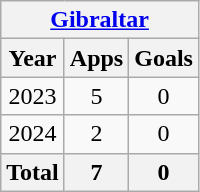<table class="wikitable" style="text-align:center">
<tr>
<th colspan=3><a href='#'>Gibraltar</a></th>
</tr>
<tr>
<th>Year</th>
<th>Apps</th>
<th>Goals</th>
</tr>
<tr>
<td>2023</td>
<td>5</td>
<td>0</td>
</tr>
<tr>
<td>2024</td>
<td>2</td>
<td>0</td>
</tr>
<tr>
<th>Total</th>
<th>7</th>
<th>0</th>
</tr>
</table>
